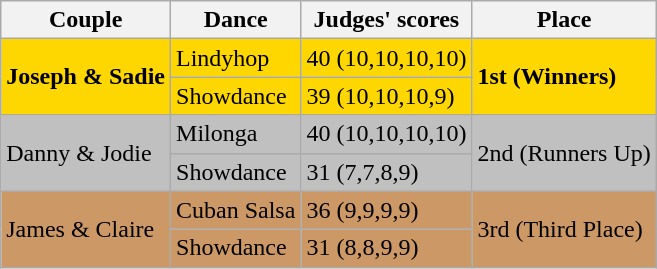<table class="wikitable sortable">
<tr>
<th>Couple</th>
<th>Dance</th>
<th>Judges' scores</th>
<th>Place</th>
</tr>
<tr style="background:gold">
<td rowspan="2"><strong>Joseph & Sadie</strong></td>
<td>Lindyhop</td>
<td>40 (10,10,10,10)</td>
<td rowspan="2"><strong>1st (Winners)</strong></td>
</tr>
<tr style="background:gold">
<td>Showdance</td>
<td>39 (10,10,10,9)</td>
</tr>
<tr style="background:silver">
<td rowspan="2">Danny & Jodie</td>
<td>Milonga</td>
<td>40 (10,10,10,10)</td>
<td rowspan="2">2nd (Runners Up)</td>
</tr>
<tr style="background:silver">
<td>Showdance</td>
<td>31 (7,7,8,9)</td>
</tr>
<tr bgcolor=#c96>
<td rowspan="2">James & Claire</td>
<td>Cuban Salsa</td>
<td>36 (9,9,9,9)</td>
<td rowspan="2">3rd (Third Place)</td>
</tr>
<tr bgcolor=#c96>
<td>Showdance</td>
<td>31 (8,8,9,9)</td>
</tr>
</table>
